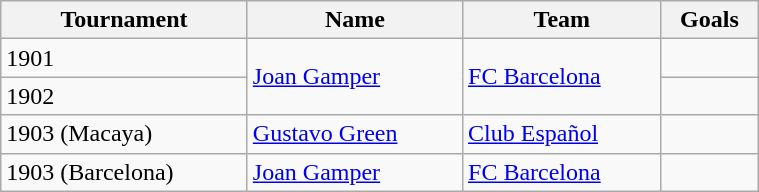<table class="wikitable sortable" style="width:40%;">
<tr>
<th>Tournament</th>
<th>Name</th>
<th>Team</th>
<th>Goals</th>
</tr>
<tr>
<td>1901</td>
<td align="left" rowspan="2"> <a href='#'>Joan Gamper</a></td>
<td align="left" rowspan="2"><a href='#'>FC Barcelona</a></td>
<td></td>
</tr>
<tr>
<td>1902</td>
<td></td>
</tr>
<tr>
<td>1903 (Macaya)</td>
<td align="left"> <a href='#'>Gustavo Green</a></td>
<td align="left"><a href='#'>Club Español</a></td>
<td></td>
</tr>
<tr>
<td>1903 (Barcelona)</td>
<td align="left"> <a href='#'>Joan Gamper</a></td>
<td align="left"><a href='#'>FC Barcelona</a></td>
<td></td>
</tr>
</table>
